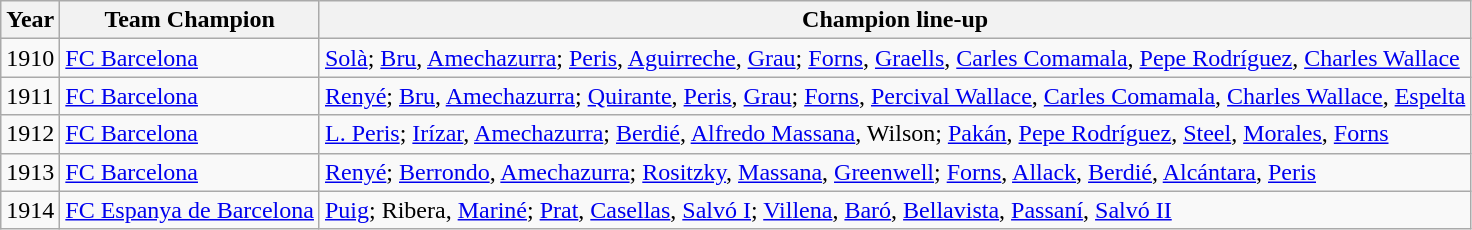<table class="wikitable" style="text-align: center">
<tr>
<th style = "background: # CCDDEE;">Year</th>
<th style = "background: # CCDDEE;">Team Champion</th>
<th style = "background: # CCDDEE;">Champion line-up</th>
</tr>
<tr align="left">
<td>1910</td>
<td><a href='#'>FC Barcelona</a></td>
<td><a href='#'>Solà</a>; <a href='#'>Bru</a>, <a href='#'>Amechazurra</a>; <a href='#'>Peris</a>, <a href='#'>Aguirreche</a>, <a href='#'>Grau</a>; <a href='#'>Forns</a>, <a href='#'>Graells</a>, <a href='#'>Carles Comamala</a>, <a href='#'>Pepe Rodríguez</a>, <a href='#'>Charles Wallace</a></td>
</tr>
<tr align="left">
<td>1911</td>
<td><a href='#'>FC Barcelona</a></td>
<td><a href='#'>Renyé</a>; <a href='#'>Bru</a>, <a href='#'>Amechazurra</a>; <a href='#'>Quirante</a>, <a href='#'>Peris</a>, <a href='#'>Grau</a>; <a href='#'>Forns</a>, <a href='#'>Percival Wallace</a>, <a href='#'>Carles Comamala</a>, <a href='#'>Charles Wallace</a>, <a href='#'>Espelta</a></td>
</tr>
<tr align="left">
<td>1912</td>
<td><a href='#'>FC Barcelona</a></td>
<td><a href='#'>L. Peris</a>; <a href='#'>Irízar</a>, <a href='#'>Amechazurra</a>; <a href='#'>Berdié</a>, <a href='#'>Alfredo Massana</a>, Wilson; <a href='#'>Pakán</a>, <a href='#'>Pepe Rodríguez</a>, <a href='#'>Steel</a>, <a href='#'>Morales</a>, <a href='#'>Forns</a></td>
</tr>
<tr align="left">
<td>1913</td>
<td><a href='#'>FC Barcelona</a></td>
<td><a href='#'>Renyé</a>; <a href='#'>Berrondo</a>, <a href='#'>Amechazurra</a>; <a href='#'>Rositzky</a>, <a href='#'>Massana</a>, <a href='#'>Greenwell</a>; <a href='#'>Forns</a>, <a href='#'>Allack</a>, <a href='#'>Berdié</a>, <a href='#'>Alcántara</a>, <a href='#'>Peris</a></td>
</tr>
<tr align="left">
<td>1914</td>
<td><a href='#'>FC Espanya de Barcelona</a></td>
<td><a href='#'>Puig</a>; Ribera, <a href='#'>Mariné</a>; <a href='#'>Prat</a>, <a href='#'>Casellas</a>, <a href='#'>Salvó I</a>; <a href='#'>Villena</a>, <a href='#'>Baró</a>, <a href='#'>Bellavista</a>, <a href='#'>Passaní</a>, <a href='#'>Salvó II</a></td>
</tr>
</table>
